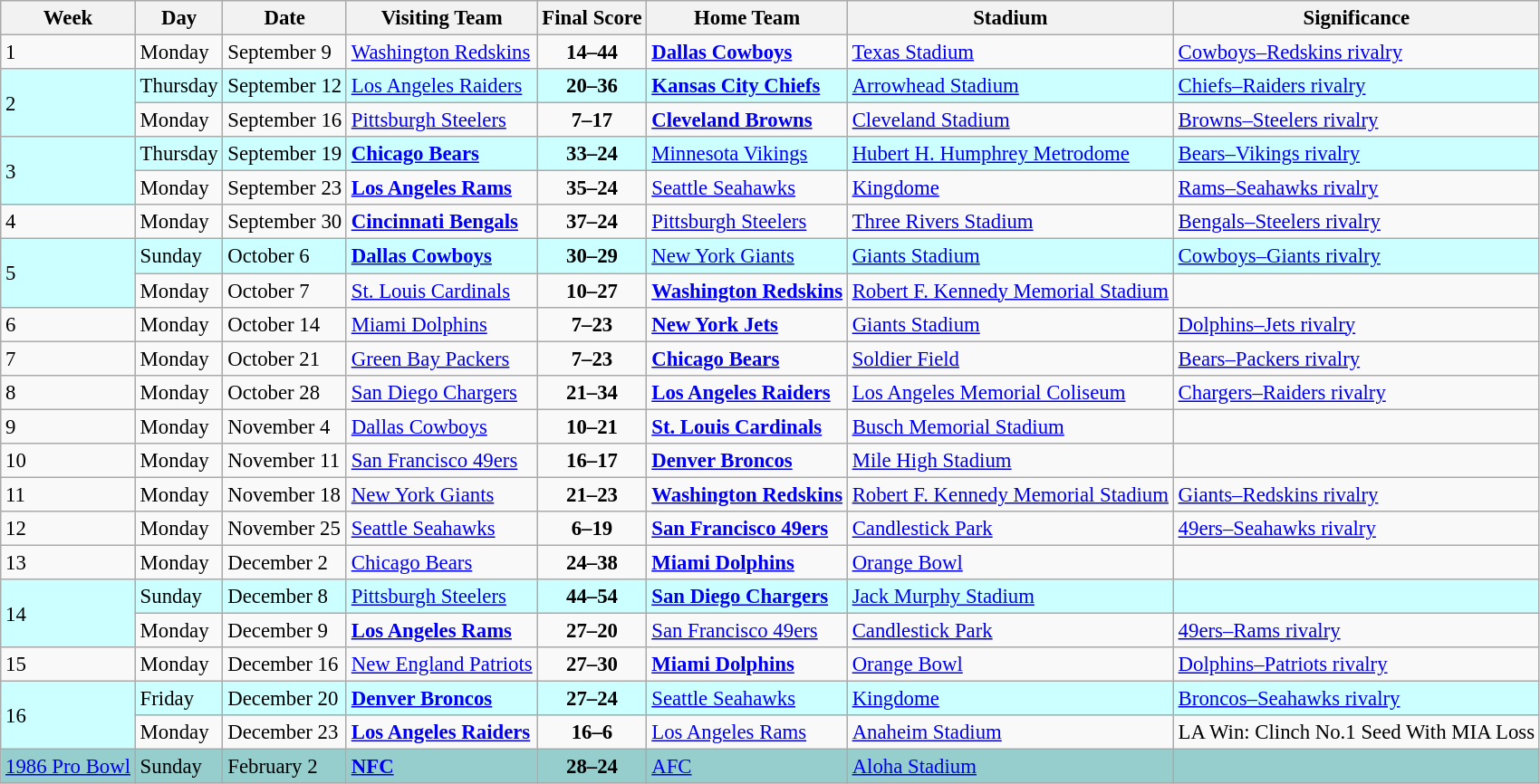<table class="wikitable" style= "font-size: 95%;">
<tr>
<th>Week</th>
<th>Day</th>
<th>Date</th>
<th>Visiting Team</th>
<th>Final Score</th>
<th>Home Team</th>
<th>Stadium</th>
<th>Significance</th>
</tr>
<tr>
<td>1</td>
<td>Monday</td>
<td>September 9</td>
<td><a href='#'>Washington Redskins</a></td>
<td align="center"><strong>14–44</strong></td>
<td><strong><a href='#'>Dallas Cowboys</a></strong></td>
<td><a href='#'>Texas Stadium</a></td>
<td><a href='#'>Cowboys–Redskins rivalry</a></td>
</tr>
<tr bgcolor="#CCFFFF">
<td rowspan="2">2</td>
<td>Thursday</td>
<td>September 12</td>
<td><a href='#'>Los Angeles Raiders</a></td>
<td align="center"><strong>20–36</strong></td>
<td><strong><a href='#'>Kansas City Chiefs</a></strong></td>
<td><a href='#'>Arrowhead Stadium</a></td>
<td><a href='#'>Chiefs–Raiders rivalry</a></td>
</tr>
<tr>
<td>Monday</td>
<td>September 16</td>
<td><a href='#'>Pittsburgh Steelers</a></td>
<td align="center"><strong>7–17</strong></td>
<td><strong><a href='#'>Cleveland Browns</a></strong></td>
<td><a href='#'>Cleveland Stadium</a></td>
<td><a href='#'>Browns–Steelers rivalry</a></td>
</tr>
<tr bgcolor="#CCFFFF">
<td rowspan="2">3</td>
<td>Thursday</td>
<td>September 19</td>
<td><strong><a href='#'>Chicago Bears</a></strong></td>
<td align="center"><strong>33–24</strong></td>
<td><a href='#'>Minnesota Vikings</a></td>
<td><a href='#'>Hubert H. Humphrey Metrodome</a></td>
<td><a href='#'>Bears–Vikings rivalry</a></td>
</tr>
<tr>
<td>Monday</td>
<td>September 23</td>
<td><strong><a href='#'>Los Angeles Rams</a></strong></td>
<td align="center"><strong>35–24</strong></td>
<td><a href='#'>Seattle Seahawks</a></td>
<td><a href='#'>Kingdome</a></td>
<td><a href='#'>Rams–Seahawks rivalry</a></td>
</tr>
<tr>
<td>4</td>
<td>Monday</td>
<td>September 30</td>
<td><strong><a href='#'>Cincinnati Bengals</a></strong></td>
<td align="center"><strong>37–24</strong></td>
<td><a href='#'>Pittsburgh Steelers</a></td>
<td><a href='#'>Three Rivers Stadium</a></td>
<td><a href='#'>Bengals–Steelers rivalry</a></td>
</tr>
<tr bgcolor="#CCFFFF">
<td rowspan="2">5</td>
<td>Sunday</td>
<td>October 6</td>
<td><strong><a href='#'>Dallas Cowboys</a></strong></td>
<td align="center"><strong>30–29</strong></td>
<td><a href='#'>New York Giants</a></td>
<td><a href='#'>Giants Stadium</a></td>
<td><a href='#'>Cowboys–Giants rivalry</a></td>
</tr>
<tr>
<td>Monday</td>
<td>October 7</td>
<td><a href='#'>St. Louis Cardinals</a></td>
<td align="center"><strong>10–27</strong></td>
<td><strong><a href='#'>Washington Redskins</a></strong></td>
<td><a href='#'>Robert F. Kennedy Memorial Stadium</a></td>
<td></td>
</tr>
<tr>
<td>6</td>
<td>Monday</td>
<td>October 14</td>
<td><a href='#'>Miami Dolphins</a></td>
<td align="center"><strong>7–23</strong></td>
<td><strong><a href='#'>New York Jets</a></strong></td>
<td><a href='#'>Giants Stadium</a></td>
<td><a href='#'>Dolphins–Jets rivalry</a></td>
</tr>
<tr>
<td>7</td>
<td>Monday</td>
<td>October 21</td>
<td><a href='#'>Green Bay Packers</a></td>
<td align="center"><strong>7–23</strong></td>
<td><strong><a href='#'>Chicago Bears</a></strong></td>
<td><a href='#'>Soldier Field</a></td>
<td><a href='#'>Bears–Packers rivalry</a></td>
</tr>
<tr>
<td>8</td>
<td>Monday</td>
<td>October 28</td>
<td><a href='#'>San Diego Chargers</a></td>
<td align="center"><strong>21–34</strong></td>
<td><strong><a href='#'>Los Angeles Raiders</a></strong></td>
<td><a href='#'>Los Angeles Memorial Coliseum</a></td>
<td><a href='#'>Chargers–Raiders rivalry</a></td>
</tr>
<tr>
<td>9</td>
<td>Monday</td>
<td>November 4</td>
<td><a href='#'>Dallas Cowboys</a></td>
<td align="center"><strong>10–21</strong></td>
<td><strong><a href='#'>St. Louis Cardinals</a></strong></td>
<td><a href='#'>Busch Memorial Stadium</a></td>
<td></td>
</tr>
<tr>
<td>10</td>
<td>Monday</td>
<td>November 11</td>
<td><a href='#'>San Francisco 49ers</a></td>
<td align="center"><strong>16–17</strong></td>
<td><strong><a href='#'>Denver Broncos</a></strong></td>
<td><a href='#'>Mile High Stadium</a></td>
<td></td>
</tr>
<tr>
<td>11</td>
<td>Monday</td>
<td>November 18</td>
<td><a href='#'>New York Giants</a></td>
<td align="center"><strong>21–23</strong></td>
<td><strong><a href='#'>Washington Redskins</a></strong></td>
<td><a href='#'>Robert F. Kennedy Memorial Stadium</a></td>
<td><a href='#'>Giants–Redskins rivalry</a></td>
</tr>
<tr>
<td>12</td>
<td>Monday</td>
<td>November 25</td>
<td><a href='#'>Seattle Seahawks</a></td>
<td align="center"><strong>6–19</strong></td>
<td><strong><a href='#'>San Francisco 49ers</a></strong></td>
<td><a href='#'>Candlestick Park</a></td>
<td><a href='#'>49ers–Seahawks rivalry</a></td>
</tr>
<tr>
<td>13</td>
<td>Monday</td>
<td>December 2</td>
<td><a href='#'>Chicago Bears</a></td>
<td align="center"><strong>24–38</strong></td>
<td><strong><a href='#'>Miami Dolphins</a></strong></td>
<td><a href='#'>Orange Bowl</a></td>
<td></td>
</tr>
<tr bgcolor="#CCFFFF">
<td rowspan="2">14</td>
<td>Sunday</td>
<td>December 8</td>
<td><a href='#'>Pittsburgh Steelers</a></td>
<td align="center"><strong>44–54</strong></td>
<td><strong><a href='#'>San Diego Chargers</a></strong></td>
<td><a href='#'>Jack Murphy Stadium</a></td>
<td></td>
</tr>
<tr>
<td>Monday</td>
<td>December 9</td>
<td><strong><a href='#'>Los Angeles Rams</a></strong></td>
<td align="center"><strong>27–20</strong></td>
<td><a href='#'>San Francisco 49ers</a></td>
<td><a href='#'>Candlestick Park</a></td>
<td><a href='#'>49ers–Rams rivalry</a></td>
</tr>
<tr>
<td>15</td>
<td>Monday</td>
<td>December 16</td>
<td><a href='#'>New England Patriots</a></td>
<td align="center"><strong>27–30</strong></td>
<td><strong><a href='#'>Miami Dolphins</a></strong></td>
<td><a href='#'>Orange Bowl</a></td>
<td><a href='#'>Dolphins–Patriots rivalry</a></td>
</tr>
<tr bgcolor="#CCFFFF">
<td rowspan="2">16</td>
<td>Friday</td>
<td>December 20</td>
<td><strong><a href='#'>Denver Broncos</a></strong></td>
<td align="center"><strong>27–24</strong></td>
<td><a href='#'>Seattle Seahawks</a></td>
<td><a href='#'>Kingdome</a></td>
<td><a href='#'>Broncos–Seahawks rivalry</a></td>
</tr>
<tr>
<td>Monday</td>
<td>December 23</td>
<td><strong><a href='#'>Los Angeles Raiders</a></strong></td>
<td align="center"><strong>16–6</strong></td>
<td><a href='#'>Los Angeles Rams</a></td>
<td><a href='#'>Anaheim Stadium</a></td>
<td>LA Win: Clinch No.1 Seed With MIA Loss</td>
</tr>
<tr bgcolor="#96CDCD">
<td><a href='#'>1986 Pro Bowl</a></td>
<td>Sunday</td>
<td>February 2</td>
<td><strong><a href='#'>NFC</a></strong></td>
<td align="center"><strong>28–24</strong></td>
<td><a href='#'>AFC</a></td>
<td><a href='#'>Aloha Stadium</a></td>
<td></td>
</tr>
</table>
